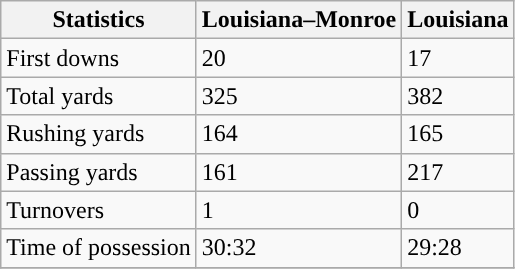<table class="wikitable">
<tr>
<th>Statistics</th>
<th>Louisiana–Monroe</th>
<th>Louisiana</th>
</tr>
<tr>
<td>First downs</td>
<td>20</td>
<td>17</td>
</tr>
<tr>
<td>Total yards</td>
<td>325</td>
<td>382</td>
</tr>
<tr>
<td>Rushing yards</td>
<td>164</td>
<td>165</td>
</tr>
<tr>
<td>Passing yards</td>
<td>161</td>
<td>217</td>
</tr>
<tr>
<td>Turnovers</td>
<td>1</td>
<td>0</td>
</tr>
<tr>
<td>Time of possession</td>
<td>30:32</td>
<td>29:28</td>
</tr>
<tr>
</tr>
</table>
